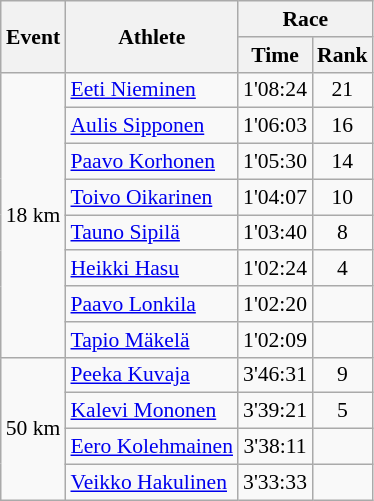<table class="wikitable" border="1" style="font-size:90%">
<tr>
<th rowspan=2>Event</th>
<th rowspan=2>Athlete</th>
<th colspan=2>Race</th>
</tr>
<tr>
<th>Time</th>
<th>Rank</th>
</tr>
<tr>
<td rowspan=8>18 km</td>
<td><a href='#'>Eeti Nieminen</a></td>
<td align=center>1'08:24</td>
<td align=center>21</td>
</tr>
<tr>
<td><a href='#'>Aulis Sipponen</a></td>
<td align=center>1'06:03</td>
<td align=center>16</td>
</tr>
<tr>
<td><a href='#'>Paavo Korhonen</a></td>
<td align=center>1'05:30</td>
<td align=center>14</td>
</tr>
<tr>
<td><a href='#'>Toivo Oikarinen</a></td>
<td align=center>1'04:07</td>
<td align=center>10</td>
</tr>
<tr>
<td><a href='#'>Tauno Sipilä</a></td>
<td align=center>1'03:40</td>
<td align=center>8</td>
</tr>
<tr>
<td><a href='#'>Heikki Hasu</a></td>
<td align=center>1'02:24</td>
<td align=center>4</td>
</tr>
<tr>
<td><a href='#'>Paavo Lonkila</a></td>
<td align=center>1'02:20</td>
<td align=center></td>
</tr>
<tr>
<td><a href='#'>Tapio Mäkelä</a></td>
<td align=center>1'02:09</td>
<td align=center></td>
</tr>
<tr>
<td rowspan=4>50 km</td>
<td><a href='#'>Peeka Kuvaja</a></td>
<td align=center>3'46:31</td>
<td align=center>9</td>
</tr>
<tr>
<td><a href='#'>Kalevi Mononen</a></td>
<td align=center>3'39:21</td>
<td align=center>5</td>
</tr>
<tr>
<td><a href='#'>Eero Kolehmainen</a></td>
<td align=center>3'38:11</td>
<td align=center></td>
</tr>
<tr>
<td><a href='#'>Veikko Hakulinen</a></td>
<td align=center>3'33:33</td>
<td align=center></td>
</tr>
</table>
